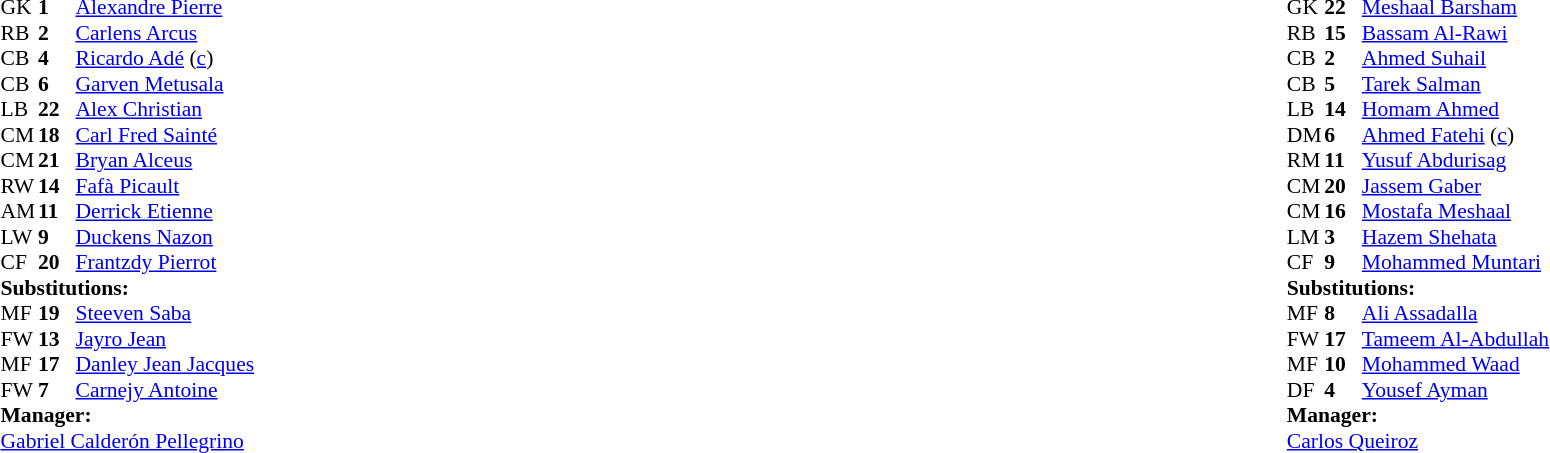<table width="100%">
<tr>
<td valign="top" width="40%"><br><table style="font-size:90%" cellspacing="0" cellpadding="0">
<tr>
<th width=25></th>
<th width=25></th>
</tr>
<tr>
<td>GK</td>
<td><strong>1</strong></td>
<td><a href='#'>Alexandre Pierre</a></td>
</tr>
<tr>
<td>RB</td>
<td><strong>2</strong></td>
<td><a href='#'>Carlens Arcus</a></td>
</tr>
<tr>
<td>CB</td>
<td><strong>4</strong></td>
<td><a href='#'>Ricardo Adé</a> (<a href='#'>c</a>)</td>
</tr>
<tr>
<td>CB</td>
<td><strong>6</strong></td>
<td><a href='#'>Garven Metusala</a></td>
</tr>
<tr>
<td>LB</td>
<td><strong>22</strong></td>
<td><a href='#'>Alex Christian</a></td>
<td></td>
</tr>
<tr>
<td>CM</td>
<td><strong>18</strong></td>
<td><a href='#'>Carl Fred Sainté</a></td>
<td></td>
<td></td>
</tr>
<tr>
<td>CM</td>
<td><strong>21</strong></td>
<td><a href='#'>Bryan Alceus</a></td>
<td></td>
<td></td>
</tr>
<tr>
<td>RW</td>
<td><strong>14</strong></td>
<td><a href='#'>Fafà Picault</a></td>
<td></td>
<td></td>
</tr>
<tr>
<td>AM</td>
<td><strong>11</strong></td>
<td><a href='#'>Derrick Etienne</a></td>
<td></td>
<td></td>
</tr>
<tr>
<td>LW</td>
<td><strong>9</strong></td>
<td><a href='#'>Duckens Nazon</a></td>
</tr>
<tr>
<td>CF</td>
<td><strong>20</strong></td>
<td><a href='#'>Frantzdy Pierrot</a></td>
</tr>
<tr>
<td colspan=3><strong>Substitutions:</strong></td>
</tr>
<tr>
<td>MF</td>
<td><strong>19</strong></td>
<td><a href='#'>Steeven Saba</a></td>
<td></td>
<td></td>
</tr>
<tr>
<td>FW</td>
<td><strong>13</strong></td>
<td><a href='#'>Jayro Jean</a></td>
<td></td>
<td></td>
</tr>
<tr>
<td>MF</td>
<td><strong>17</strong></td>
<td><a href='#'>Danley Jean Jacques</a></td>
<td></td>
<td></td>
</tr>
<tr>
<td>FW</td>
<td><strong>7</strong></td>
<td><a href='#'>Carnejy Antoine</a></td>
<td></td>
<td></td>
</tr>
<tr>
<td colspan=3><strong>Manager:</strong></td>
</tr>
<tr>
<td colspan=3> <a href='#'>Gabriel Calderón Pellegrino</a></td>
</tr>
</table>
</td>
<td valign="top"></td>
<td valign="top" width="50%"><br><table style="font-size:90%; margin:auto" cellspacing="0" cellpadding="0">
<tr>
<th width=25></th>
<th width=25></th>
</tr>
<tr>
<td>GK</td>
<td><strong>22</strong></td>
<td><a href='#'>Meshaal Barsham</a></td>
</tr>
<tr>
<td>RB</td>
<td><strong>15</strong></td>
<td><a href='#'>Bassam Al-Rawi</a></td>
<td></td>
</tr>
<tr>
<td>CB</td>
<td><strong>2</strong></td>
<td><a href='#'>Ahmed Suhail</a></td>
</tr>
<tr>
<td>CB</td>
<td><strong>5</strong></td>
<td><a href='#'>Tarek Salman</a></td>
<td></td>
</tr>
<tr>
<td>LB</td>
<td><strong>14</strong></td>
<td><a href='#'>Homam Ahmed</a></td>
</tr>
<tr>
<td>DM</td>
<td><strong>6</strong></td>
<td><a href='#'>Ahmed Fatehi</a> (<a href='#'>c</a>)</td>
</tr>
<tr>
<td>RM</td>
<td><strong>11</strong></td>
<td><a href='#'>Yusuf Abdurisag</a></td>
<td></td>
<td></td>
</tr>
<tr>
<td>CM</td>
<td><strong>20</strong></td>
<td><a href='#'>Jassem Gaber</a></td>
<td></td>
<td></td>
</tr>
<tr>
<td>CM</td>
<td><strong>16</strong></td>
<td><a href='#'>Mostafa Meshaal</a></td>
</tr>
<tr>
<td>LM</td>
<td><strong>3</strong></td>
<td><a href='#'>Hazem Shehata</a></td>
<td></td>
<td></td>
</tr>
<tr>
<td>CF</td>
<td><strong>9</strong></td>
<td><a href='#'>Mohammed Muntari</a></td>
<td></td>
<td></td>
</tr>
<tr>
<td colspan=3><strong>Substitutions:</strong></td>
</tr>
<tr>
<td>MF</td>
<td><strong>8</strong></td>
<td><a href='#'>Ali Assadalla</a></td>
<td></td>
<td></td>
</tr>
<tr>
<td>FW</td>
<td><strong>17</strong></td>
<td><a href='#'>Tameem Al-Abdullah</a></td>
<td></td>
<td></td>
</tr>
<tr>
<td>MF</td>
<td><strong>10</strong></td>
<td><a href='#'>Mohammed Waad</a></td>
<td></td>
<td></td>
</tr>
<tr>
<td>DF</td>
<td><strong>4</strong></td>
<td><a href='#'>Yousef Ayman</a></td>
<td></td>
<td></td>
</tr>
<tr>
<td colspan=3><strong>Manager:</strong></td>
</tr>
<tr>
<td colspan=3> <a href='#'>Carlos Queiroz</a></td>
</tr>
</table>
</td>
</tr>
</table>
